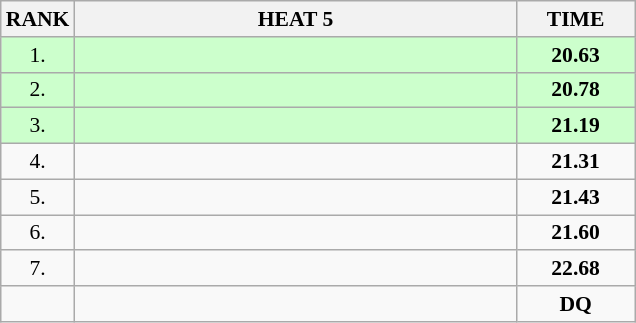<table class="wikitable" style="border-collapse: collapse; font-size: 90%;">
<tr>
<th>RANK</th>
<th style="width: 20em">HEAT 5</th>
<th style="width: 5em">TIME</th>
</tr>
<tr style="background:#ccffcc;">
<td align="center">1.</td>
<td></td>
<td align="center"><strong>20.63</strong></td>
</tr>
<tr style="background:#ccffcc;">
<td align="center">2.</td>
<td></td>
<td align="center"><strong>20.78</strong></td>
</tr>
<tr style="background:#ccffcc;">
<td align="center">3.</td>
<td></td>
<td align="center"><strong>21.19</strong></td>
</tr>
<tr>
<td align="center">4.</td>
<td></td>
<td align="center"><strong>21.31</strong></td>
</tr>
<tr>
<td align="center">5.</td>
<td></td>
<td align="center"><strong>21.43</strong></td>
</tr>
<tr>
<td align="center">6.</td>
<td></td>
<td align="center"><strong>21.60</strong></td>
</tr>
<tr>
<td align="center">7.</td>
<td></td>
<td align="center"><strong>22.68</strong></td>
</tr>
<tr>
<td align="center"></td>
<td></td>
<td align="center"><strong>DQ</strong></td>
</tr>
</table>
